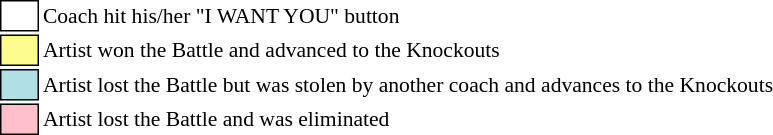<table class="toccolours" style="font-size: 90%; white-space: nowrap;">
<tr>
<td style="background:white; border:1px solid black;"> <strong></strong> </td>
<td>Coach hit his/her "I WANT YOU" button</td>
</tr>
<tr>
<td style="background:#fdfc8f; border:1px solid black;">      </td>
<td>Artist won the Battle and advanced to the Knockouts</td>
</tr>
<tr>
<td style="background:#b0e0e6; border:1px solid black;">      </td>
<td>Artist lost the Battle but was stolen by another coach and advances to the Knockouts</td>
</tr>
<tr>
<td style="background:pink; border:1px solid black;">      </td>
<td>Artist lost the Battle and was eliminated</td>
</tr>
</table>
